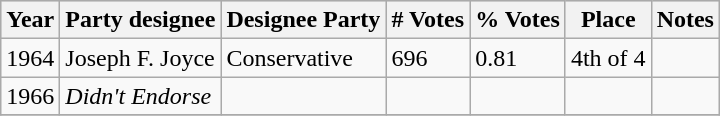<table class=wikitable>
<tr bgcolor=lightgrey>
<th>Year</th>
<th>Party designee</th>
<th>Designee Party</th>
<th># Votes</th>
<th>% Votes</th>
<th>Place</th>
<th>Notes</th>
</tr>
<tr>
<td>1964</td>
<td>Joseph F. Joyce</td>
<td>Conservative</td>
<td>696</td>
<td>0.81</td>
<td>4th of 4</td>
<td></td>
</tr>
<tr>
<td>1966</td>
<td><em>Didn't Endorse</em></td>
<td></td>
<td></td>
<td></td>
<td></td>
<td></td>
</tr>
<tr>
</tr>
</table>
